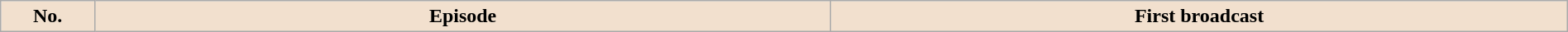<table class="wikitable plainrowheaders" style="width:100%; margin:auto; background:#fff;">
<tr>
<th style="background: #f2e0ce; width: 6%;">No.</th>
<th style="background: #f2e0ce; width: 47%;">Episode</th>
<th style="background: #f2e0ce; width: 47%;">First broadcast<br>



</th>
</tr>
</table>
